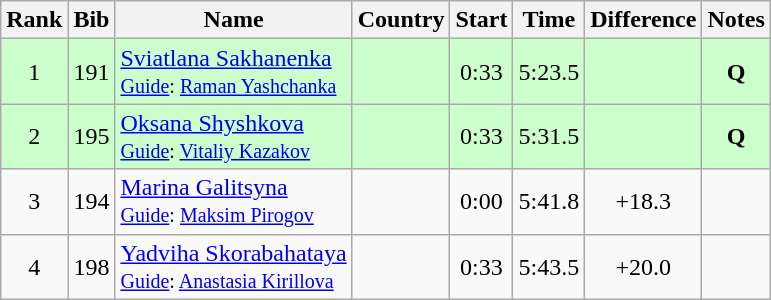<table class="wikitable sortable" style="text-align:center">
<tr>
<th>Rank</th>
<th>Bib</th>
<th>Name</th>
<th>Country</th>
<th>Start</th>
<th>Time</th>
<th>Difference</th>
<th>Notes</th>
</tr>
<tr bgcolor=ccffcc>
<td>1</td>
<td>191</td>
<td align=left><a href='#'>Sviatlana Sakhanenka</a><br><small><a href='#'>Guide</a>: <a href='#'>Raman Yashchanka</a></small></td>
<td align=left></td>
<td>0:33</td>
<td>5:23.5</td>
<td></td>
<td><strong>Q</strong></td>
</tr>
<tr bgcolor=ccffcc>
<td>2</td>
<td>195</td>
<td align=left><a href='#'>Oksana Shyshkova</a><br><small><a href='#'>Guide</a>: <a href='#'>Vitaliy Kazakov</a></small></td>
<td align=left></td>
<td>0:33</td>
<td>5:31.5</td>
<td></td>
<td><strong>Q</strong></td>
</tr>
<tr>
<td>3</td>
<td>194</td>
<td align=left><a href='#'>Marina Galitsyna</a><br><small><a href='#'>Guide</a>: <a href='#'>Maksim Pirogov</a></small></td>
<td align=left></td>
<td>0:00</td>
<td>5:41.8</td>
<td>+18.3</td>
<td></td>
</tr>
<tr>
<td>4</td>
<td>198</td>
<td align=left><a href='#'>Yadviha Skorabahataya</a><br><small><a href='#'>Guide</a>: <a href='#'>Anastasia Kirillova</a></small></td>
<td align=left></td>
<td>0:33</td>
<td>5:43.5</td>
<td>+20.0</td>
<td></td>
</tr>
</table>
